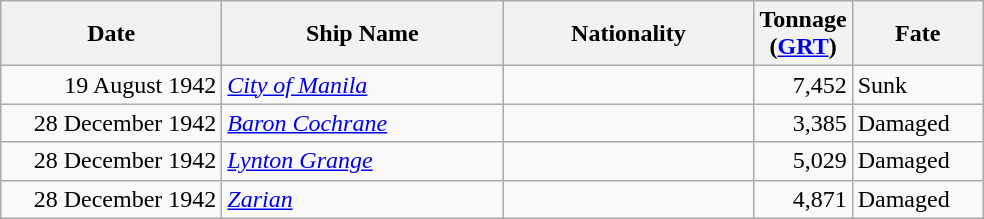<table class="wikitable sortable">
<tr>
<th width="140px">Date</th>
<th width="180px">Ship Name</th>
<th width="160px">Nationality</th>
<th width="25px">Tonnage<br>(<a href='#'>GRT</a>)</th>
<th width="80px">Fate</th>
</tr>
<tr>
<td align="right">19 August 1942</td>
<td align="left"><a href='#'><em>City of Manila</em></a></td>
<td align="left"></td>
<td align="right">7,452</td>
<td align="left">Sunk</td>
</tr>
<tr>
<td align="right">28 December 1942</td>
<td align="left"><a href='#'><em>Baron Cochrane</em></a></td>
<td align="left"></td>
<td align="right">3,385</td>
<td align="left">Damaged</td>
</tr>
<tr>
<td align="right">28 December 1942</td>
<td align="left"><a href='#'><em>Lynton Grange</em></a></td>
<td align="left"></td>
<td align="right">5,029</td>
<td align="left">Damaged</td>
</tr>
<tr>
<td align="right">28 December 1942</td>
<td align="left"><a href='#'><em>Zarian</em></a></td>
<td align="left"></td>
<td align="right">4,871</td>
<td align="left">Damaged</td>
</tr>
</table>
